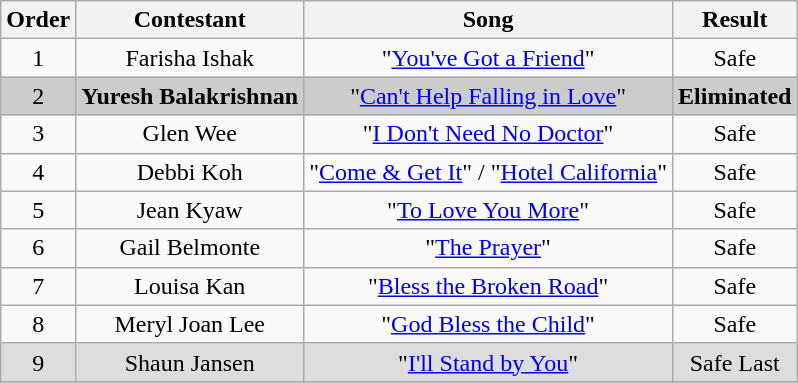<table class="wikitable plainrowheaders" style="text-align:center;">
<tr>
<th scope="col">Order</th>
<th scope="col">Contestant</th>
<th scope="col">Song</th>
<th scope="col">Result</th>
</tr>
<tr>
<td scope="row">1</td>
<td>Farisha Ishak</td>
<td>"<a href='#'>You've Got a Friend</a>"</td>
<td>Safe</td>
</tr>
<tr style="background:#ccc;">
<td>2</td>
<td><strong>Yuresh Balakrishnan</strong></td>
<td>"<a href='#'>Can't Help Falling in Love</a>"</td>
<td><strong>Eliminated</strong></td>
</tr>
<tr>
<td>3</td>
<td>Glen Wee</td>
<td>"<a href='#'>I Don't Need No Doctor</a>"</td>
<td>Safe</td>
</tr>
<tr>
<td>4</td>
<td>Debbi Koh</td>
<td>"<a href='#'>Come & Get It</a>" / "<a href='#'>Hotel California</a>"</td>
<td>Safe</td>
</tr>
<tr>
<td>5</td>
<td>Jean Kyaw</td>
<td>"<a href='#'>To Love You More</a>"</td>
<td>Safe</td>
</tr>
<tr>
<td>6</td>
<td>Gail Belmonte</td>
<td>"<a href='#'>The Prayer</a>"</td>
<td>Safe</td>
</tr>
<tr>
<td>7</td>
<td>Louisa Kan</td>
<td>"<a href='#'>Bless the Broken Road</a>"</td>
<td>Safe</td>
</tr>
<tr>
<td>8</td>
<td>Meryl Joan Lee</td>
<td>"<a href='#'>God Bless the Child</a>"</td>
<td>Safe</td>
</tr>
<tr style="background:#ddd;">
<td>9</td>
<td>Shaun Jansen</td>
<td>"<a href='#'>I'll Stand by You</a>"</td>
<td>Safe Last</td>
</tr>
<tr>
</tr>
</table>
